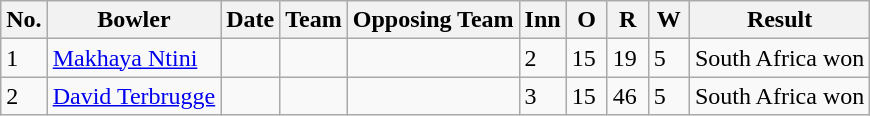<table class="wikitable sortable">
<tr>
<th>No.</th>
<th>Bowler</th>
<th>Date</th>
<th>Team</th>
<th>Opposing Team</th>
<th scope="col" style="width:20px;">Inn</th>
<th scope="col" style="width:20px;">O</th>
<th scope="col" style="width:20px;">R</th>
<th scope="col" style="width:20px;">W</th>
<th>Result</th>
</tr>
<tr>
<td>1</td>
<td><a href='#'>Makhaya Ntini</a></td>
<td></td>
<td></td>
<td></td>
<td>2</td>
<td>15</td>
<td>19</td>
<td>5</td>
<td>South Africa won</td>
</tr>
<tr>
<td>2</td>
<td><a href='#'>David Terbrugge</a></td>
<td></td>
<td></td>
<td></td>
<td>3</td>
<td>15</td>
<td>46</td>
<td>5</td>
<td>South Africa won</td>
</tr>
</table>
